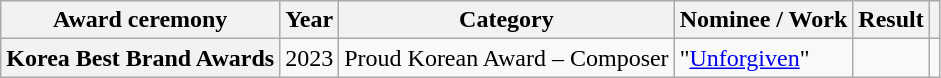<table class="wikitable plainrowheaders sortable">
<tr>
<th scope="col">Award ceremony</th>
<th scope="col">Year</th>
<th scope="col">Category</th>
<th scope="col">Nominee / Work</th>
<th scope="col">Result</th>
<th class="unsortable" scope="col"></th>
</tr>
<tr>
<th scope="row">Korea Best Brand Awards</th>
<td style="text-align:center">2023</td>
<td>Proud Korean Award – Composer</td>
<td>"<a href='#'>Unforgiven</a>"</td>
<td></td>
<td></td>
</tr>
</table>
